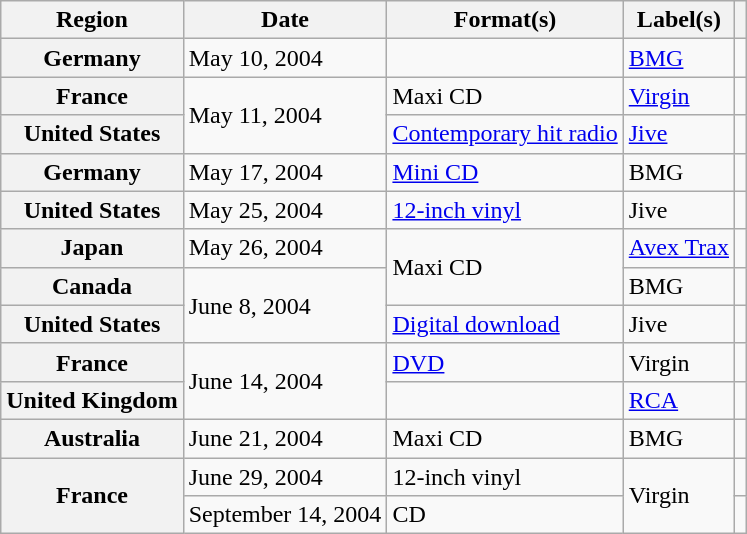<table class="wikitable plainrowheaders">
<tr>
<th scope="col">Region</th>
<th scope="col">Date</th>
<th scope="col">Format(s)</th>
<th scope="col">Label(s)</th>
<th scope="col"></th>
</tr>
<tr>
<th scope="row">Germany</th>
<td>May 10, 2004</td>
<td></td>
<td><a href='#'>BMG</a></td>
<td align="center"></td>
</tr>
<tr>
<th scope="row">France</th>
<td rowspan="2">May 11, 2004</td>
<td>Maxi CD</td>
<td><a href='#'>Virgin</a></td>
<td></td>
</tr>
<tr>
<th scope="row">United States</th>
<td><a href='#'>Contemporary hit radio</a></td>
<td><a href='#'>Jive</a></td>
<td align="center"></td>
</tr>
<tr>
<th scope="row">Germany</th>
<td>May 17, 2004</td>
<td><a href='#'>Mini CD</a></td>
<td>BMG</td>
<td></td>
</tr>
<tr>
<th scope="row">United States</th>
<td>May 25, 2004</td>
<td><a href='#'>12-inch vinyl</a></td>
<td>Jive</td>
<td align="center"></td>
</tr>
<tr>
<th scope="row">Japan</th>
<td>May 26, 2004</td>
<td rowspan="2">Maxi CD</td>
<td><a href='#'>Avex Trax</a></td>
<td align="center"></td>
</tr>
<tr>
<th scope="row">Canada</th>
<td rowspan="2">June 8, 2004</td>
<td>BMG</td>
<td align="center"></td>
</tr>
<tr>
<th scope="row">United States</th>
<td><a href='#'>Digital download</a> </td>
<td>Jive</td>
<td></td>
</tr>
<tr>
<th scope="row">France</th>
<td rowspan="2">June 14, 2004</td>
<td><a href='#'>DVD</a></td>
<td>Virgin</td>
<td></td>
</tr>
<tr>
<th scope="row">United Kingdom</th>
<td></td>
<td><a href='#'>RCA</a></td>
<td align="center"></td>
</tr>
<tr>
<th scope="row">Australia</th>
<td>June 21, 2004</td>
<td>Maxi CD</td>
<td>BMG</td>
<td align="center"></td>
</tr>
<tr>
<th scope="row" rowspan="2">France</th>
<td>June 29, 2004</td>
<td>12-inch vinyl</td>
<td rowspan="2">Virgin</td>
<td></td>
</tr>
<tr>
<td>September 14, 2004</td>
<td>CD</td>
<td></td>
</tr>
</table>
